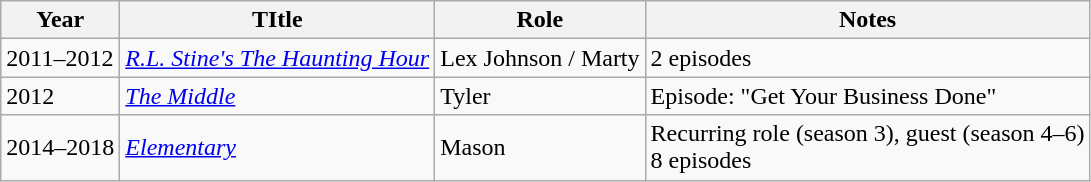<table class="wikitable sortable">
<tr>
<th>Year</th>
<th>TItle</th>
<th>Role</th>
<th>Notes</th>
</tr>
<tr>
<td>2011–2012</td>
<td><em><a href='#'>R.L. Stine's The Haunting Hour</a></em></td>
<td>Lex Johnson / Marty</td>
<td>2 episodes</td>
</tr>
<tr>
<td>2012</td>
<td><em><a href='#'>The Middle</a></em></td>
<td>Tyler</td>
<td>Episode: "Get Your Business Done"</td>
</tr>
<tr>
<td>2014–2018</td>
<td><em><a href='#'>Elementary</a></em></td>
<td>Mason</td>
<td>Recurring role (season 3), guest (season 4–6)<br>8 episodes</td>
</tr>
</table>
